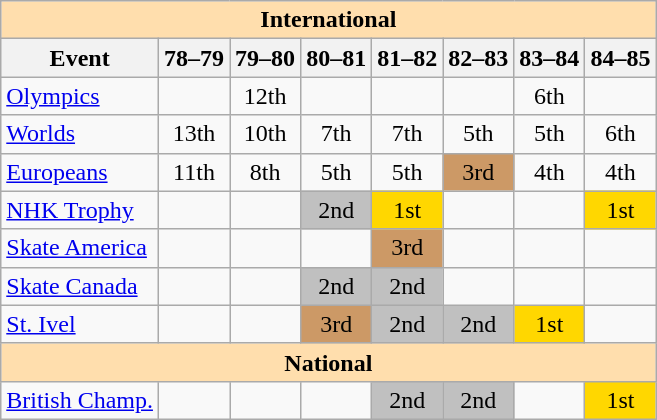<table class="wikitable" style="text-align:center">
<tr>
<th style="background-color: #ffdead; " colspan=8 align=center>International</th>
</tr>
<tr>
<th>Event</th>
<th>78–79</th>
<th>79–80</th>
<th>80–81</th>
<th>81–82</th>
<th>82–83</th>
<th>83–84</th>
<th>84–85</th>
</tr>
<tr>
<td align=left><a href='#'>Olympics</a></td>
<td></td>
<td>12th</td>
<td></td>
<td></td>
<td></td>
<td>6th</td>
<td></td>
</tr>
<tr>
<td align=left><a href='#'>Worlds</a></td>
<td>13th</td>
<td>10th</td>
<td>7th</td>
<td>7th</td>
<td>5th</td>
<td>5th</td>
<td>6th</td>
</tr>
<tr>
<td align=left><a href='#'>Europeans</a></td>
<td>11th</td>
<td>8th</td>
<td>5th</td>
<td>5th</td>
<td bgcolor=cc9966>3rd</td>
<td>4th</td>
<td>4th</td>
</tr>
<tr>
<td align=left><a href='#'>NHK Trophy</a></td>
<td></td>
<td></td>
<td bgcolor=silver>2nd</td>
<td bgcolor=gold>1st</td>
<td></td>
<td></td>
<td bgcolor=gold>1st</td>
</tr>
<tr>
<td align=left><a href='#'>Skate America</a></td>
<td></td>
<td></td>
<td></td>
<td bgcolor=cc9966>3rd</td>
<td></td>
<td></td>
<td></td>
</tr>
<tr>
<td align=left><a href='#'>Skate Canada</a></td>
<td></td>
<td></td>
<td bgcolor=silver>2nd</td>
<td bgcolor=silver>2nd</td>
<td></td>
<td></td>
<td></td>
</tr>
<tr>
<td align=left><a href='#'>St. Ivel</a></td>
<td></td>
<td></td>
<td bgcolor=cc9966>3rd</td>
<td bgcolor=silver>2nd</td>
<td bgcolor=silver>2nd</td>
<td bgcolor=gold>1st</td>
<td></td>
</tr>
<tr>
<th style="background-color: #ffdead; " colspan=8 align=center>National</th>
</tr>
<tr>
<td align=left><a href='#'>British Champ.</a></td>
<td></td>
<td></td>
<td></td>
<td bgcolor=silver>2nd</td>
<td bgcolor=silver>2nd</td>
<td></td>
<td bgcolor=gold>1st</td>
</tr>
</table>
